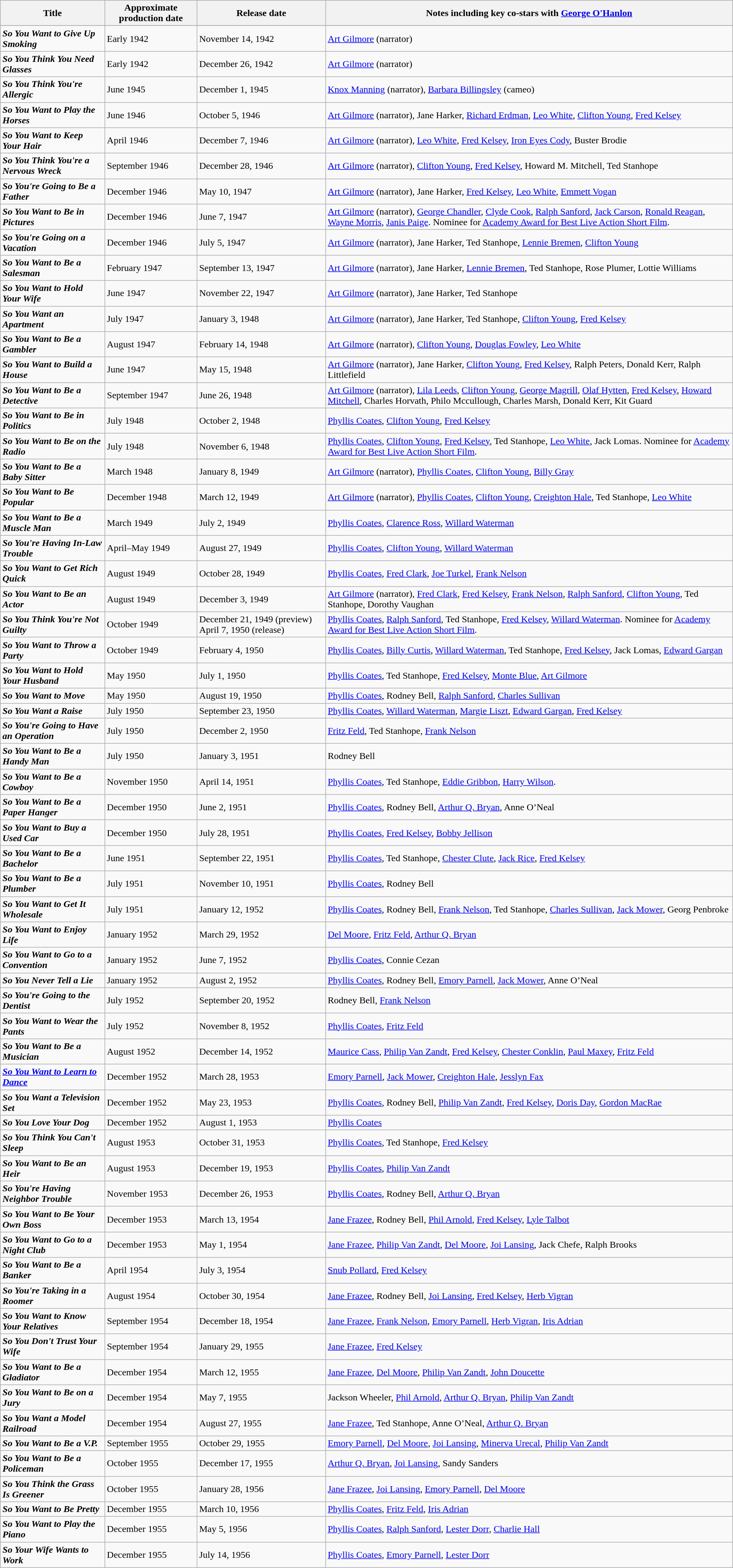<table class="wikitable sortable" border="1">
<tr>
<th>Title</th>
<th>Approximate production date</th>
<th>Release date</th>
<th>Notes including key co-stars with <a href='#'>George O'Hanlon</a></th>
</tr>
<tr>
</tr>
<tr>
<td><strong><em>So You Want to Give Up Smoking</em></strong></td>
<td>Early 1942</td>
<td>November 14, 1942</td>
<td><a href='#'>Art Gilmore</a> (narrator)</td>
</tr>
<tr>
<td><strong><em>So You Think You Need Glasses</em></strong></td>
<td>Early 1942</td>
<td>December 26, 1942</td>
<td><a href='#'>Art Gilmore</a> (narrator)</td>
</tr>
<tr>
<td><strong><em>So You Think You're Allergic</em></strong></td>
<td>June 1945</td>
<td>December 1, 1945</td>
<td><a href='#'>Knox Manning</a> (narrator), <a href='#'>Barbara Billingsley</a> (cameo)</td>
</tr>
<tr>
<td><strong><em>So You Want to Play the Horses</em></strong></td>
<td>June 1946</td>
<td>October 5, 1946</td>
<td><a href='#'>Art Gilmore</a> (narrator), Jane Harker, <a href='#'>Richard Erdman</a>, <a href='#'>Leo White</a>, <a href='#'>Clifton Young</a>, <a href='#'>Fred Kelsey</a></td>
</tr>
<tr>
<td><strong><em>So You Want to Keep Your Hair</em></strong></td>
<td>April 1946</td>
<td>December 7, 1946</td>
<td><a href='#'>Art Gilmore</a> (narrator), <a href='#'>Leo White</a>, <a href='#'>Fred Kelsey</a>, <a href='#'>Iron Eyes Cody</a>, Buster Brodie</td>
</tr>
<tr>
<td><strong><em>So You Think You're a Nervous Wreck</em></strong></td>
<td>September 1946</td>
<td>December 28, 1946</td>
<td><a href='#'>Art Gilmore</a> (narrator), <a href='#'>Clifton Young</a>, <a href='#'>Fred Kelsey</a>, Howard M. Mitchell, Ted Stanhope</td>
</tr>
<tr>
<td><strong><em>So You're Going to Be a Father</em></strong></td>
<td>December 1946</td>
<td>May 10, 1947</td>
<td><a href='#'>Art Gilmore</a> (narrator), Jane Harker, <a href='#'>Fred Kelsey</a>, <a href='#'>Leo White</a>, <a href='#'>Emmett Vogan</a></td>
</tr>
<tr>
<td><strong><em>So You Want to Be in Pictures</em></strong></td>
<td>December 1946</td>
<td>June 7, 1947</td>
<td><a href='#'>Art Gilmore</a> (narrator), <a href='#'>George Chandler</a>, <a href='#'>Clyde Cook</a>, <a href='#'>Ralph Sanford</a>, <a href='#'>Jack Carson</a>, <a href='#'>Ronald Reagan</a>, <a href='#'>Wayne Morris</a>, <a href='#'>Janis Paige</a>. Nominee for <a href='#'>Academy Award for Best Live Action Short Film</a>.</td>
</tr>
<tr>
<td><strong><em>So You're Going on a Vacation</em></strong></td>
<td>December 1946</td>
<td>July 5, 1947</td>
<td><a href='#'>Art Gilmore</a> (narrator), Jane Harker, Ted Stanhope, <a href='#'>Lennie Bremen</a>, <a href='#'>Clifton Young</a></td>
</tr>
<tr>
<td><strong><em>So You Want to Be a Salesman</em></strong></td>
<td>February 1947</td>
<td>September 13, 1947</td>
<td><a href='#'>Art Gilmore</a> (narrator), Jane Harker, <a href='#'>Lennie Bremen</a>, Ted Stanhope, Rose Plumer, Lottie Williams</td>
</tr>
<tr>
<td><strong><em>So You Want to Hold Your Wife</em></strong></td>
<td>June 1947</td>
<td>November 22, 1947</td>
<td><a href='#'>Art Gilmore</a> (narrator), Jane Harker, Ted Stanhope</td>
</tr>
<tr>
<td><strong><em>So You Want an Apartment</em></strong></td>
<td>July 1947</td>
<td>January 3, 1948</td>
<td><a href='#'>Art Gilmore</a> (narrator), Jane Harker, Ted Stanhope, <a href='#'>Clifton Young</a>, <a href='#'>Fred Kelsey</a></td>
</tr>
<tr>
<td><strong><em>So You Want to Be a Gambler</em></strong></td>
<td>August 1947</td>
<td>February 14, 1948</td>
<td><a href='#'>Art Gilmore</a> (narrator), <a href='#'>Clifton Young</a>, <a href='#'>Douglas Fowley</a>, <a href='#'>Leo White</a></td>
</tr>
<tr>
<td><strong><em>So You Want to Build a House</em></strong></td>
<td>June 1947</td>
<td>May 15, 1948</td>
<td><a href='#'>Art Gilmore</a> (narrator), Jane Harker, <a href='#'>Clifton Young</a>, <a href='#'>Fred Kelsey</a>, Ralph Peters, Donald Kerr, Ralph Littlefield</td>
</tr>
<tr>
<td><strong><em>So You Want to Be a Detective</em></strong></td>
<td>September 1947</td>
<td>June 26, 1948</td>
<td><a href='#'>Art Gilmore</a> (narrator), <a href='#'>Lila Leeds</a>, <a href='#'>Clifton Young</a>, <a href='#'>George Magrill</a>, <a href='#'>Olaf Hytten</a>, <a href='#'>Fred Kelsey</a>, <a href='#'>Howard Mitchell</a>, Charles Horvath, Philo Mccullough, Charles Marsh, Donald Kerr, Kit Guard</td>
</tr>
<tr>
<td><strong><em>So You Want to Be in Politics</em></strong></td>
<td>July 1948</td>
<td>October 2, 1948</td>
<td><a href='#'>Phyllis Coates</a>, <a href='#'>Clifton Young</a>, <a href='#'>Fred Kelsey</a></td>
</tr>
<tr>
<td><strong><em>So You Want to Be on the Radio</em></strong></td>
<td>July 1948</td>
<td>November 6, 1948</td>
<td><a href='#'>Phyllis Coates</a>, <a href='#'>Clifton Young</a>, <a href='#'>Fred Kelsey</a>, Ted Stanhope, <a href='#'>Leo White</a>, Jack Lomas.  Nominee for <a href='#'>Academy Award for Best Live Action Short Film</a>.</td>
</tr>
<tr>
<td><strong><em>So You Want to Be a Baby Sitter</em></strong></td>
<td>March 1948</td>
<td>January 8, 1949</td>
<td><a href='#'>Art Gilmore</a> (narrator), <a href='#'>Phyllis Coates</a>, <a href='#'>Clifton Young</a>, <a href='#'>Billy Gray</a></td>
</tr>
<tr>
<td><strong><em>So You Want to Be Popular</em></strong></td>
<td>December 1948</td>
<td>March 12, 1949</td>
<td><a href='#'>Art Gilmore</a> (narrator), <a href='#'>Phyllis Coates</a>, <a href='#'>Clifton Young</a>, <a href='#'>Creighton Hale</a>, Ted Stanhope, <a href='#'>Leo White</a></td>
</tr>
<tr>
<td><strong><em>So You Want to Be a Muscle Man</em></strong></td>
<td>March 1949</td>
<td>July 2, 1949</td>
<td><a href='#'>Phyllis Coates</a>, <a href='#'>Clarence Ross</a>, <a href='#'>Willard Waterman</a></td>
</tr>
<tr>
<td><strong><em>So You're Having In-Law Trouble</em></strong></td>
<td>April–May 1949</td>
<td>August 27, 1949</td>
<td><a href='#'>Phyllis Coates</a>, <a href='#'>Clifton Young</a>, <a href='#'>Willard Waterman</a></td>
</tr>
<tr>
<td><strong><em>So You Want to Get Rich Quick</em></strong></td>
<td>August 1949</td>
<td>October 28, 1949</td>
<td><a href='#'>Phyllis Coates</a>, <a href='#'>Fred Clark</a>, <a href='#'>Joe Turkel</a>, <a href='#'>Frank Nelson</a></td>
</tr>
<tr>
<td><strong><em>So You Want to Be an Actor</em></strong></td>
<td>August 1949</td>
<td>December 3, 1949</td>
<td><a href='#'>Art Gilmore</a> (narrator), <a href='#'>Fred Clark</a>, <a href='#'>Fred Kelsey</a>, <a href='#'>Frank Nelson</a>, <a href='#'>Ralph Sanford</a>, <a href='#'>Clifton Young</a>, Ted Stanhope, Dorothy Vaughan</td>
</tr>
<tr>
<td><strong><em>So You Think You're Not Guilty</em></strong></td>
<td>October 1949</td>
<td>December 21, 1949 (preview) April 7, 1950 (release)</td>
<td><a href='#'>Phyllis Coates</a>, <a href='#'>Ralph Sanford</a>, Ted Stanhope, <a href='#'>Fred Kelsey</a>, <a href='#'>Willard Waterman</a>. Nominee for <a href='#'>Academy Award for Best Live Action Short Film</a>.</td>
</tr>
<tr>
<td><strong><em>So You Want to Throw a Party</em></strong></td>
<td>October 1949</td>
<td>February 4, 1950</td>
<td><a href='#'>Phyllis Coates</a>, <a href='#'>Billy Curtis</a>, <a href='#'>Willard Waterman</a>, Ted Stanhope, <a href='#'>Fred Kelsey</a>, Jack Lomas, <a href='#'>Edward Gargan</a></td>
</tr>
<tr>
<td><strong><em>So You Want to Hold Your Husband</em></strong></td>
<td>May 1950</td>
<td>July 1, 1950</td>
<td><a href='#'>Phyllis Coates</a>, Ted Stanhope, <a href='#'>Fred Kelsey</a>, <a href='#'>Monte Blue</a>, <a href='#'>Art Gilmore</a></td>
</tr>
<tr>
<td><strong><em>So You Want to Move</em></strong></td>
<td>May 1950</td>
<td>August 19, 1950</td>
<td><a href='#'>Phyllis Coates</a>, Rodney Bell, <a href='#'>Ralph Sanford</a>, <a href='#'>Charles Sullivan</a></td>
</tr>
<tr>
<td><strong><em>So You Want a Raise</em></strong></td>
<td>July 1950</td>
<td>September 23, 1950</td>
<td><a href='#'>Phyllis Coates</a>, <a href='#'>Willard Waterman</a>, <a href='#'>Margie Liszt</a>, <a href='#'>Edward Gargan</a>, <a href='#'>Fred Kelsey</a></td>
</tr>
<tr>
<td><strong><em>So You're Going to Have an Operation</em></strong></td>
<td>July 1950</td>
<td>December 2, 1950</td>
<td><a href='#'>Fritz Feld</a>, Ted Stanhope, <a href='#'>Frank Nelson</a></td>
</tr>
<tr>
<td><strong><em>So You Want to Be a Handy Man</em></strong></td>
<td>July 1950</td>
<td>January 3, 1951</td>
<td>Rodney Bell</td>
</tr>
<tr>
<td><strong><em>So You Want to Be a Cowboy</em></strong></td>
<td>November 1950</td>
<td>April 14, 1951</td>
<td><a href='#'>Phyllis Coates</a>, Ted Stanhope, <a href='#'>Eddie Gribbon</a>, <a href='#'>Harry Wilson</a>.</td>
</tr>
<tr>
<td><strong><em>So You Want to Be a Paper Hanger</em></strong></td>
<td>December 1950</td>
<td>June 2, 1951</td>
<td><a href='#'>Phyllis Coates</a>, Rodney Bell, <a href='#'>Arthur Q. Bryan</a>, Anne O’Neal</td>
</tr>
<tr>
<td><strong><em>So You Want to Buy a Used Car</em></strong></td>
<td>December 1950</td>
<td>July 28, 1951</td>
<td><a href='#'>Phyllis Coates</a>, <a href='#'>Fred Kelsey</a>, <a href='#'>Bobby Jellison</a></td>
</tr>
<tr>
<td><strong><em>So You Want to Be a Bachelor</em></strong></td>
<td>June 1951</td>
<td>September 22, 1951</td>
<td><a href='#'>Phyllis Coates</a>, Ted Stanhope, <a href='#'>Chester Clute</a>, <a href='#'>Jack Rice</a>, <a href='#'>Fred Kelsey</a></td>
</tr>
<tr>
<td><strong><em>So You Want to Be a Plumber</em></strong></td>
<td>July 1951</td>
<td>November 10, 1951</td>
<td><a href='#'>Phyllis Coates</a>, Rodney Bell</td>
</tr>
<tr>
<td><strong><em>So You Want to Get It Wholesale</em></strong></td>
<td>July 1951</td>
<td>January 12, 1952</td>
<td><a href='#'>Phyllis Coates</a>, Rodney Bell, <a href='#'>Frank Nelson</a>, Ted Stanhope, <a href='#'>Charles Sullivan</a>, <a href='#'>Jack Mower</a>, Georg Penbroke</td>
</tr>
<tr>
<td><strong><em>So You Want to Enjoy Life</em></strong></td>
<td>January 1952</td>
<td>March 29, 1952</td>
<td><a href='#'>Del Moore</a>, <a href='#'>Fritz Feld</a>, <a href='#'>Arthur Q. Bryan</a></td>
</tr>
<tr>
<td><strong><em>So You Want to Go to a Convention</em></strong></td>
<td>January 1952</td>
<td>June 7, 1952</td>
<td><a href='#'>Phyllis Coates</a>, Connie Cezan</td>
</tr>
<tr>
<td><strong><em>So You Never Tell a Lie</em></strong></td>
<td>January 1952</td>
<td>August 2, 1952</td>
<td><a href='#'>Phyllis Coates</a>, Rodney Bell, <a href='#'>Emory Parnell</a>, <a href='#'>Jack Mower</a>, Anne O’Neal</td>
</tr>
<tr>
<td><strong><em>So You're Going to the Dentist</em></strong></td>
<td>July 1952</td>
<td>September 20, 1952</td>
<td>Rodney Bell, <a href='#'>Frank Nelson</a></td>
</tr>
<tr>
<td><strong><em>So You Want to Wear the Pants</em></strong></td>
<td>July 1952</td>
<td>November 8, 1952</td>
<td><a href='#'>Phyllis Coates</a>, <a href='#'>Fritz Feld</a></td>
</tr>
<tr>
<td><strong><em>So You Want to Be a Musician</em></strong></td>
<td>August 1952</td>
<td>December 14, 1952</td>
<td><a href='#'>Maurice Cass</a>, <a href='#'>Philip Van Zandt</a>, <a href='#'>Fred Kelsey</a>, <a href='#'>Chester Conklin</a>, <a href='#'>Paul Maxey</a>, <a href='#'>Fritz Feld</a></td>
</tr>
<tr>
<td><strong><em><a href='#'>So You Want to Learn to Dance</a></em></strong></td>
<td>December 1952</td>
<td>March 28, 1953</td>
<td><a href='#'>Emory Parnell</a>, <a href='#'>Jack Mower</a>, <a href='#'>Creighton Hale</a>, <a href='#'>Jesslyn Fax</a></td>
</tr>
<tr>
<td><strong><em>So You Want a Television Set</em></strong></td>
<td>December 1952</td>
<td>May 23, 1953</td>
<td><a href='#'>Phyllis Coates</a>, Rodney Bell, <a href='#'>Philip Van Zandt</a>, <a href='#'>Fred Kelsey</a>, <a href='#'>Doris Day</a>, <a href='#'>Gordon MacRae</a></td>
</tr>
<tr>
<td><strong><em>So You Love Your Dog</em></strong></td>
<td>December 1952</td>
<td>August 1, 1953</td>
<td><a href='#'>Phyllis Coates</a></td>
</tr>
<tr>
<td><strong><em>So You Think You Can't Sleep</em></strong></td>
<td>August 1953</td>
<td>October 31, 1953</td>
<td><a href='#'>Phyllis Coates</a>, Ted Stanhope, <a href='#'>Fred Kelsey</a></td>
</tr>
<tr>
<td><strong><em>So You Want to Be an Heir</em></strong></td>
<td>August 1953</td>
<td>December 19, 1953</td>
<td><a href='#'>Phyllis Coates</a>, <a href='#'>Philip Van Zandt</a></td>
</tr>
<tr>
<td><strong><em>So You're Having Neighbor Trouble</em></strong></td>
<td>November 1953</td>
<td>December 26, 1953</td>
<td><a href='#'>Phyllis Coates</a>, Rodney Bell, <a href='#'>Arthur Q. Bryan</a></td>
</tr>
<tr>
<td><strong><em>So You Want to Be Your Own Boss</em></strong></td>
<td>December 1953</td>
<td>March 13, 1954</td>
<td><a href='#'>Jane Frazee</a>, Rodney Bell, <a href='#'>Phil Arnold</a>, <a href='#'>Fred Kelsey</a>, <a href='#'>Lyle Talbot</a></td>
</tr>
<tr>
<td><strong><em>So You Want to Go to a Night Club</em></strong></td>
<td>December 1953</td>
<td>May 1, 1954</td>
<td><a href='#'>Jane Frazee</a>, <a href='#'>Philip Van Zandt</a>, <a href='#'>Del Moore</a>, <a href='#'>Joi Lansing</a>, Jack Chefe, Ralph Brooks</td>
</tr>
<tr>
<td><strong><em>So You Want to Be a Banker</em></strong></td>
<td>April 1954</td>
<td>July 3, 1954</td>
<td><a href='#'>Snub Pollard</a>, <a href='#'>Fred Kelsey</a></td>
</tr>
<tr>
<td><strong><em>So You're Taking in a Roomer</em></strong></td>
<td>August 1954</td>
<td>October 30, 1954</td>
<td><a href='#'>Jane Frazee</a>, Rodney Bell, <a href='#'>Joi Lansing</a>, <a href='#'>Fred Kelsey</a>, <a href='#'>Herb Vigran</a></td>
</tr>
<tr>
<td><strong><em>So You Want to Know Your Relatives</em></strong></td>
<td>September 1954</td>
<td>December 18, 1954</td>
<td><a href='#'>Jane Frazee</a>, <a href='#'>Frank Nelson</a>, <a href='#'>Emory Parnell</a>, <a href='#'>Herb Vigran</a>, <a href='#'>Iris Adrian</a></td>
</tr>
<tr>
<td><strong><em>So You Don't Trust Your Wife</em></strong></td>
<td>September 1954</td>
<td>January 29, 1955</td>
<td><a href='#'>Jane Frazee</a>, <a href='#'>Fred Kelsey</a></td>
</tr>
<tr>
<td><strong><em>So You Want to Be a Gladiator</em></strong></td>
<td>December 1954</td>
<td>March 12, 1955</td>
<td><a href='#'>Jane Frazee</a>, <a href='#'>Del Moore</a>, <a href='#'>Philip Van Zandt</a>, <a href='#'>John Doucette</a></td>
</tr>
<tr>
<td><strong><em>So You Want to Be on a Jury</em></strong></td>
<td>December 1954</td>
<td>May 7, 1955</td>
<td>Jackson Wheeler, <a href='#'>Phil Arnold</a>, <a href='#'>Arthur Q. Bryan</a>, <a href='#'>Philip Van Zandt</a></td>
</tr>
<tr>
<td><strong><em>So You Want a Model Railroad</em></strong></td>
<td>December 1954</td>
<td>August 27, 1955</td>
<td><a href='#'>Jane Frazee</a>, Ted Stanhope, Anne O’Neal, <a href='#'>Arthur Q. Bryan</a></td>
</tr>
<tr>
<td><strong><em>So You Want to Be a V.P.</em></strong></td>
<td>September 1955</td>
<td>October 29, 1955</td>
<td><a href='#'>Emory Parnell</a>, <a href='#'>Del Moore</a>, <a href='#'>Joi Lansing</a>, <a href='#'>Minerva Urecal</a>, <a href='#'>Philip Van Zandt</a></td>
</tr>
<tr>
<td><strong><em>So You Want to Be a Policeman</em></strong></td>
<td>October 1955</td>
<td>December 17, 1955</td>
<td><a href='#'>Arthur Q. Bryan</a>, <a href='#'>Joi Lansing</a>, Sandy Sanders</td>
</tr>
<tr>
<td><strong><em>So You Think the Grass Is Greener</em></strong></td>
<td>October 1955</td>
<td>January 28, 1956</td>
<td><a href='#'>Jane Frazee</a>, <a href='#'>Joi Lansing</a>, <a href='#'>Emory Parnell</a>, <a href='#'>Del Moore</a></td>
</tr>
<tr>
<td><strong><em>So You Want to Be Pretty</em></strong></td>
<td>December 1955</td>
<td>March 10, 1956</td>
<td><a href='#'>Phyllis Coates</a>, <a href='#'>Fritz Feld</a>, <a href='#'>Iris Adrian</a></td>
</tr>
<tr>
<td><strong><em>So You Want to Play the Piano</em></strong></td>
<td>December 1955</td>
<td>May 5, 1956</td>
<td><a href='#'>Phyllis Coates</a>, <a href='#'>Ralph Sanford</a>, <a href='#'>Lester Dorr</a>, <a href='#'>Charlie Hall</a></td>
</tr>
<tr>
<td><strong><em>So Your Wife Wants to Work</em></strong></td>
<td>December 1955</td>
<td>July 14, 1956</td>
<td><a href='#'>Phyllis Coates</a>, <a href='#'>Emory Parnell</a>, <a href='#'>Lester Dorr</a></td>
</tr>
</table>
